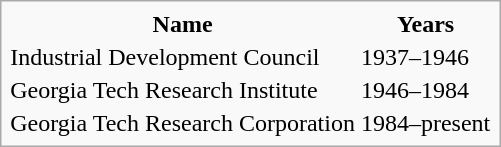<table class="infobox">
<tr>
<th>Name</th>
<th>Years</th>
</tr>
<tr>
<td>Industrial Development Council</td>
<td>1937–1946</td>
</tr>
<tr>
<td>Georgia Tech Research Institute</td>
<td>1946–1984</td>
</tr>
<tr>
<td>Georgia Tech Research Corporation</td>
<td>1984–present</td>
</tr>
</table>
